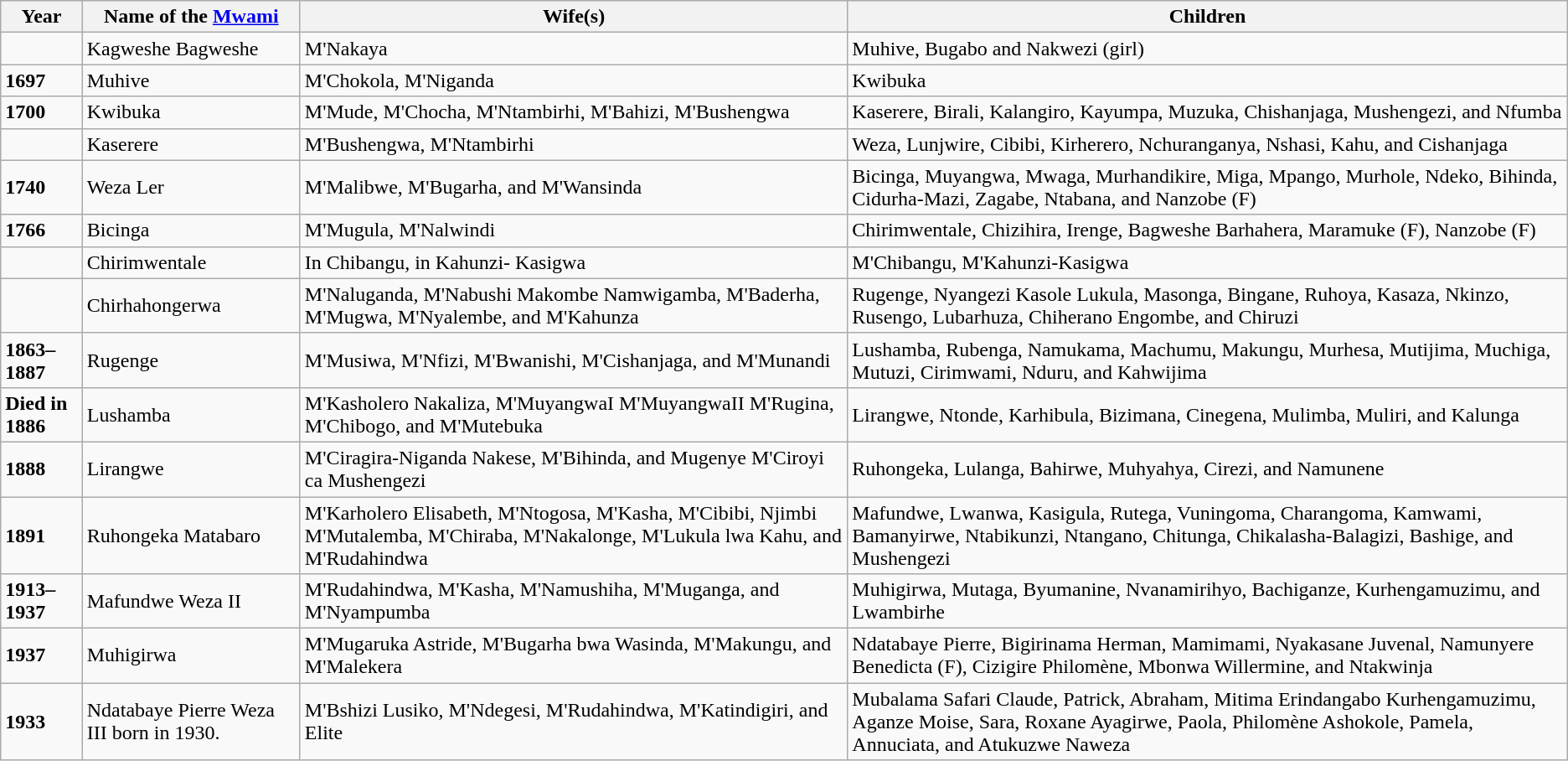<table class="wikitable">
<tr>
<th>Year</th>
<th>Name of the <a href='#'>Mwami</a></th>
<th>Wife(s)</th>
<th>Children</th>
</tr>
<tr>
<td></td>
<td>Kagweshe Bagweshe</td>
<td>M'Nakaya</td>
<td>Muhive, Bugabo and Nakwezi (girl)</td>
</tr>
<tr>
<td><strong>1697</strong></td>
<td>Muhive</td>
<td>M'Chokola, M'Niganda</td>
<td>Kwibuka</td>
</tr>
<tr>
<td><strong>1700</strong></td>
<td>Kwibuka</td>
<td>M'Mude, M'Chocha, M'Ntambirhi, M'Bahizi, M'Bushengwa</td>
<td>Kaserere, Birali, Kalangiro, Kayumpa, Muzuka, Chishanjaga, Mushengezi, and Nfumba</td>
</tr>
<tr>
<td></td>
<td>Kaserere</td>
<td>M'Bushengwa, M'Ntambirhi</td>
<td>Weza, Lunjwire, Cibibi, Kirherero, Nchuranganya, Nshasi, Kahu, and Cishanjaga</td>
</tr>
<tr>
<td><strong>1740</strong></td>
<td>Weza Ler</td>
<td>M'Malibwe, M'Bugarha, and M'Wansinda</td>
<td>Bicinga, Muyangwa, Mwaga, Murhandikire, Miga, Mpango, Murhole, Ndeko, Bihinda, Cidurha-Mazi, Zagabe, Ntabana, and Nanzobe (F)</td>
</tr>
<tr>
<td><strong>1766</strong></td>
<td>Bicinga</td>
<td>M'Mugula, M'Nalwindi</td>
<td>Chirimwentale, Chizihira, Irenge, Bagweshe Barhahera, Maramuke (F), Nanzobe (F)</td>
</tr>
<tr>
<td></td>
<td>Chirimwentale</td>
<td>In Chibangu, in Kahunzi- Kasigwa</td>
<td>M'Chibangu, M'Kahunzi-Kasigwa</td>
</tr>
<tr>
<td></td>
<td>Chirhahongerwa</td>
<td>M'Naluganda, M'Nabushi Makombe Namwigamba, M'Baderha, M'Mugwa, M'Nyalembe, and M'Kahunza</td>
<td>Rugenge, Nyangezi Kasole Lukula, Masonga, Bingane, Ruhoya, Kasaza, Nkinzo, Rusengo, Lubarhuza, Chiherano Engombe, and Chiruzi</td>
</tr>
<tr>
<td><strong>1863–1887</strong></td>
<td>Rugenge</td>
<td>M'Musiwa, M'Nfizi, M'Bwanishi, M'Cishanjaga, and M'Munandi</td>
<td>Lushamba, Rubenga, Namukama, Machumu, Makungu, Murhesa, Mutijima, Muchiga, Mutuzi, Cirimwami, Nduru, and Kahwijima</td>
</tr>
<tr>
<td><strong>Died in 1886</strong></td>
<td>Lushamba</td>
<td>M'Kasholero Nakaliza, M'MuyangwaI M'MuyangwaII M'Rugina, M'Chibogo, and M'Mutebuka</td>
<td>Lirangwe, Ntonde, Karhibula, Bizimana, Cinegena, Mulimba, Muliri, and Kalunga</td>
</tr>
<tr>
<td><strong>1888</strong></td>
<td>Lirangwe</td>
<td>M'Ciragira-Niganda Nakese, M'Bihinda, and Mugenye M'Ciroyi ca Mushengezi</td>
<td>Ruhongeka, Lulanga, Bahirwe, Muhyahya, Cirezi, and Namunene</td>
</tr>
<tr>
<td><strong>1891</strong></td>
<td>Ruhongeka Matabaro</td>
<td>M'Karholero Elisabeth, M'Ntogosa, M'Kasha, M'Cibibi, Njimbi M'Mutalemba, M'Chiraba, M'Nakalonge, M'Lukula lwa Kahu, and M'Rudahindwa</td>
<td>Mafundwe, Lwanwa, Kasigula, Rutega, Vuningoma, Charangoma, Kamwami, Bamanyirwe, Ntabikunzi, Ntangano, Chitunga, Chikalasha-Balagizi, Bashige, and Mushengezi</td>
</tr>
<tr>
<td><strong>1913–1937</strong></td>
<td>Mafundwe Weza II</td>
<td>M'Rudahindwa, M'Kasha, M'Namushiha, M'Muganga, and M'Nyampumba</td>
<td>Muhigirwa, Mutaga, Byumanine, Nvanamirihyo, Bachiganze, Kurhengamuzimu, and Lwambirhe</td>
</tr>
<tr>
<td><strong>1937</strong></td>
<td>Muhigirwa</td>
<td>M'Mugaruka Astride, M'Bugarha bwa Wasinda, M'Makungu, and M'Malekera</td>
<td>Ndatabaye Pierre, Bigirinama Herman, Mamimami, Nyakasane Juvenal, Namunyere Benedicta (F), Cizigire Philomène, Mbonwa Willermine, and Ntakwinja</td>
</tr>
<tr>
<td rowspan="2"><strong>1933</strong></td>
<td rowspan="2">Ndatabaye Pierre Weza III born in 1930.</td>
<td rowspan="2">M'Bshizi Lusiko, M'Ndegesi, M'Rudahindwa, M'Katindigiri, and Elite</td>
<td rowspan="2">Mubalama Safari Claude, Patrick, Abraham, Mitima Erindangabo Kurhengamuzimu, Aganze Moise, Sara, Roxane Ayagirwe, Paola, Philomène Ashokole, Pamela, Annuciata, and Atukuzwe Naweza</td>
</tr>
</table>
